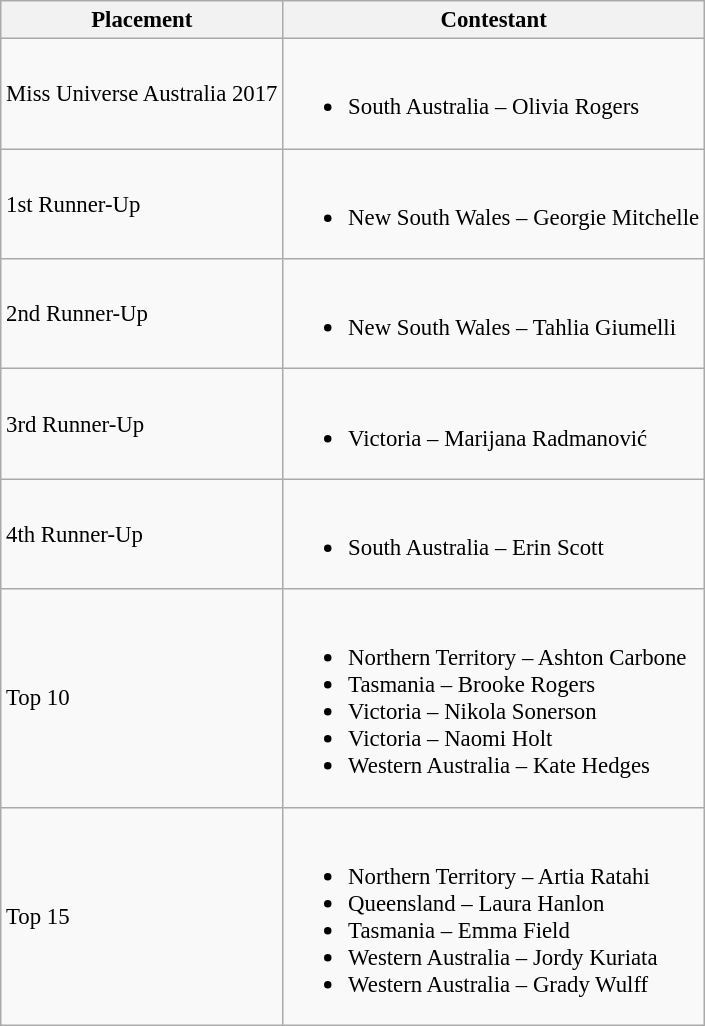<table class="wikitable sortable" style="font-size: 95%;">
<tr>
<th>Placement</th>
<th>Contestant</th>
</tr>
<tr>
<td>Miss Universe Australia 2017</td>
<td><br><ul><li>South Australia – Olivia Rogers</li></ul></td>
</tr>
<tr>
<td>1st Runner-Up</td>
<td><br><ul><li>New South Wales – Georgie Mitchelle</li></ul></td>
</tr>
<tr>
<td>2nd Runner-Up</td>
<td><br><ul><li>New South Wales – Tahlia Giumelli</li></ul></td>
</tr>
<tr>
<td>3rd Runner-Up</td>
<td><br><ul><li>Victoria – Marijana Radmanović</li></ul></td>
</tr>
<tr>
<td>4th Runner-Up</td>
<td><br><ul><li>South Australia – Erin Scott</li></ul></td>
</tr>
<tr>
<td>Top 10</td>
<td><br><ul><li>Northern Territory – Ashton Carbone</li><li>Tasmania – Brooke Rogers</li><li>Victoria – Nikola Sonerson</li><li>Victoria – Naomi Holt</li><li>Western Australia – Kate Hedges</li></ul></td>
</tr>
<tr>
<td>Top 15</td>
<td><br><ul><li>Northern Territory – Artia Ratahi</li><li>Queensland – Laura Hanlon</li><li>Tasmania – Emma Field</li><li>Western Australia – Jordy Kuriata</li><li>Western Australia – Grady Wulff</li></ul></td>
</tr>
</table>
